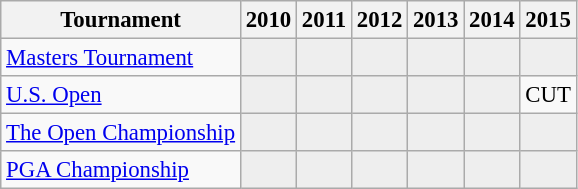<table class="wikitable" style="font-size:95%;text-align:center;">
<tr>
<th>Tournament</th>
<th>2010</th>
<th>2011</th>
<th>2012</th>
<th>2013</th>
<th>2014</th>
<th>2015</th>
</tr>
<tr>
<td align=left><a href='#'>Masters Tournament</a></td>
<td style="background:#eeeeee;"></td>
<td style="background:#eeeeee;"></td>
<td style="background:#eeeeee;"></td>
<td style="background:#eeeeee;"></td>
<td style="background:#eeeeee;"></td>
<td style="background:#eeeeee;"></td>
</tr>
<tr>
<td align=left><a href='#'>U.S. Open</a></td>
<td style="background:#eeeeee;"></td>
<td style="background:#eeeeee;"></td>
<td style="background:#eeeeee;"></td>
<td style="background:#eeeeee;"></td>
<td style="background:#eeeeee;"></td>
<td>CUT</td>
</tr>
<tr>
<td align=left><a href='#'>The Open Championship</a></td>
<td style="background:#eeeeee;"></td>
<td style="background:#eeeeee;"></td>
<td style="background:#eeeeee;"></td>
<td style="background:#eeeeee;"></td>
<td style="background:#eeeeee;"></td>
<td style="background:#eeeeee;"></td>
</tr>
<tr>
<td align=left><a href='#'>PGA Championship</a></td>
<td style="background:#eeeeee;"></td>
<td style="background:#eeeeee;"></td>
<td style="background:#eeeeee;"></td>
<td style="background:#eeeeee;"></td>
<td style="background:#eeeeee;"></td>
<td style="background:#eeeeee;"></td>
</tr>
</table>
